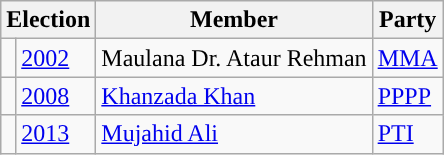<table class="wikitable">
<tr>
<th colspan="2">Election</th>
<th>Member</th>
<th>Party</th>
</tr>
<tr>
<td style="background-color: "></td>
<td><a href='#'>2002</a></td>
<td>Maulana Dr. Ataur Rehman</td>
<td><a href='#'>MMA</a></td>
</tr>
<tr>
<td style="background-color: "></td>
<td><a href='#'>2008</a></td>
<td><a href='#'>Khanzada Khan</a></td>
<td><a href='#'>PPPP</a></td>
</tr>
<tr>
<td style="background-color: "></td>
<td><a href='#'>2013</a></td>
<td><a href='#'>Mujahid Ali</a></td>
<td><a href='#'>PTI</a></td>
</tr>
</table>
